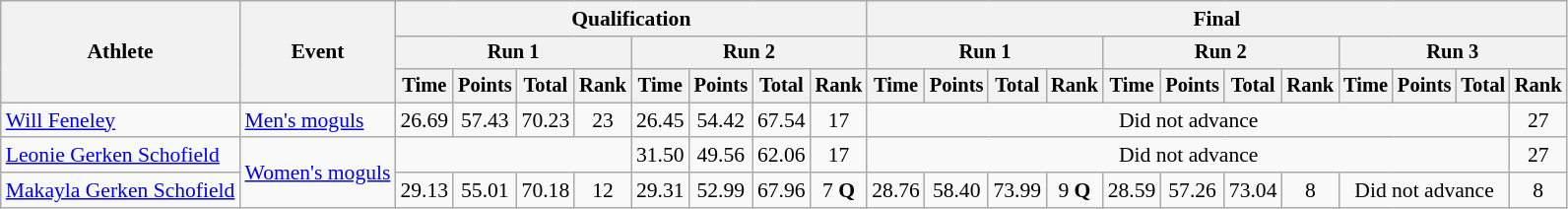<table class=wikitable style=font-size:90%;text-align:center>
<tr>
<th rowspan=3>Athlete</th>
<th rowspan=3>Event</th>
<th colspan=8>Qualification</th>
<th colspan=12>Final</th>
</tr>
<tr style=font-size:95%>
<th colspan=4>Run 1</th>
<th colspan=4>Run 2</th>
<th colspan=4>Run 1</th>
<th colspan=4>Run 2</th>
<th colspan=4>Run 3</th>
</tr>
<tr style=font-size:95%>
<th>Time</th>
<th>Points</th>
<th>Total</th>
<th>Rank</th>
<th>Time</th>
<th>Points</th>
<th>Total</th>
<th>Rank</th>
<th>Time</th>
<th>Points</th>
<th>Total</th>
<th>Rank</th>
<th>Time</th>
<th>Points</th>
<th>Total</th>
<th>Rank</th>
<th>Time</th>
<th>Points</th>
<th>Total</th>
<th>Rank</th>
</tr>
<tr>
<td align=left><a href='#'>Will Feneley</a></td>
<td align=left><a href='#'>Men's moguls</a></td>
<td>26.69</td>
<td>57.43</td>
<td>70.23</td>
<td>23</td>
<td>26.45</td>
<td>54.42</td>
<td>67.54</td>
<td>17</td>
<td colspan=11>Did not advance</td>
<td>27</td>
</tr>
<tr>
<td align=left><a href='#'>Leonie Gerken Schofield</a></td>
<td align=left rowspan=2><a href='#'>Women's moguls</a></td>
<td colspan=4></td>
<td>31.50</td>
<td>49.56</td>
<td>62.06</td>
<td>17</td>
<td colspan=11>Did not advance</td>
<td>27</td>
</tr>
<tr>
<td align=left><a href='#'>Makayla Gerken Schofield</a></td>
<td>29.13</td>
<td>55.01</td>
<td>70.18</td>
<td>12</td>
<td>29.31</td>
<td>52.99</td>
<td>67.96</td>
<td>7 <strong>Q</strong></td>
<td>28.76</td>
<td>58.40</td>
<td>73.99</td>
<td>9 <strong>Q</strong></td>
<td>28.59</td>
<td>57.26</td>
<td>73.04</td>
<td>8</td>
<td colspan=3>Did not advance</td>
<td>8</td>
</tr>
</table>
